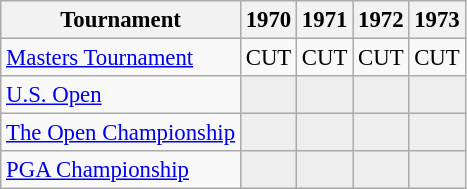<table class="wikitable" style="font-size:95%;text-align:center;">
<tr>
<th>Tournament</th>
<th>1970</th>
<th>1971</th>
<th>1972</th>
<th>1973</th>
</tr>
<tr>
<td align=left><a href='#'>Masters Tournament</a></td>
<td>CUT</td>
<td>CUT</td>
<td>CUT</td>
<td>CUT</td>
</tr>
<tr>
<td align=left><a href='#'>U.S. Open</a></td>
<td style="background:#eeeeee;"></td>
<td style="background:#eeeeee;"></td>
<td style="background:#eeeeee;"></td>
<td style="background:#eeeeee;"></td>
</tr>
<tr>
<td align=left><a href='#'>The Open Championship</a></td>
<td style="background:#eeeeee;"></td>
<td style="background:#eeeeee;"></td>
<td style="background:#eeeeee;"></td>
<td style="background:#eeeeee;"></td>
</tr>
<tr>
<td align=left><a href='#'>PGA Championship</a></td>
<td style="background:#eeeeee;"></td>
<td style="background:#eeeeee;"></td>
<td style="background:#eeeeee;"></td>
<td style="background:#eeeeee;"></td>
</tr>
</table>
